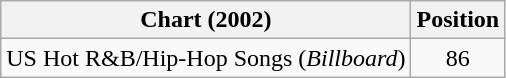<table class="wikitable">
<tr>
<th>Chart (2002)</th>
<th>Position</th>
</tr>
<tr>
<td>US Hot R&B/Hip-Hop Songs (<em>Billboard</em>)</td>
<td style="text-align:center">86</td>
</tr>
</table>
